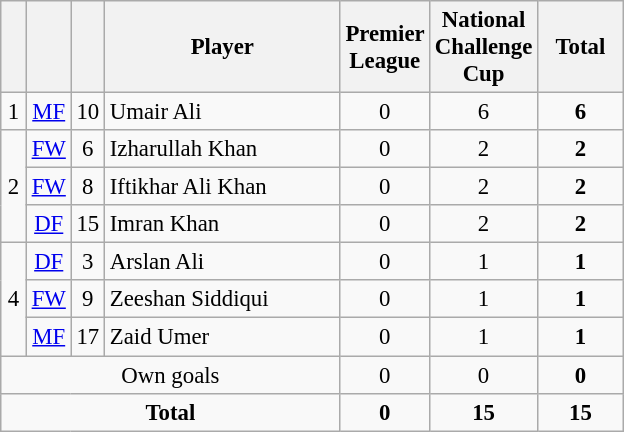<table class="wikitable sortable" style="font-size: 95%; text-align: center;">
<tr>
<th width=10></th>
<th width=10></th>
<th width=10></th>
<th width=150>Player</th>
<th width=50>Premier League</th>
<th width=50>National Challenge Cup</th>
<th width=50>Total</th>
</tr>
<tr>
<td>1</td>
<td><a href='#'>MF</a></td>
<td>10</td>
<td align=left> Umair Ali</td>
<td>0</td>
<td>6</td>
<td><strong>6</strong></td>
</tr>
<tr>
<td rowspan="3">2</td>
<td><a href='#'>FW</a></td>
<td>6</td>
<td align=left> Izharullah Khan</td>
<td>0</td>
<td>2</td>
<td><strong>2</strong></td>
</tr>
<tr>
<td><a href='#'>FW</a></td>
<td>8</td>
<td align=left> Iftikhar Ali Khan</td>
<td>0</td>
<td>2</td>
<td><strong>2</strong></td>
</tr>
<tr>
<td><a href='#'>DF</a></td>
<td>15</td>
<td align=left> Imran Khan</td>
<td>0</td>
<td>2</td>
<td><strong>2</strong></td>
</tr>
<tr>
<td rowspan="3">4</td>
<td><a href='#'>DF</a></td>
<td>3</td>
<td align=left> Arslan Ali</td>
<td>0</td>
<td>1</td>
<td><strong>1</strong></td>
</tr>
<tr>
<td><a href='#'>FW</a></td>
<td>9</td>
<td align=left> Zeeshan Siddiqui</td>
<td>0</td>
<td>1</td>
<td><strong>1</strong></td>
</tr>
<tr>
<td><a href='#'>MF</a></td>
<td>17</td>
<td align=left> Zaid Umer</td>
<td>0</td>
<td>1</td>
<td><strong>1</strong></td>
</tr>
<tr>
<td colspan="4">Own goals</td>
<td>0</td>
<td>0</td>
<td><strong>0</strong></td>
</tr>
<tr class="sortbottom">
<td colspan=4><strong>Total</strong></td>
<td><strong>0</strong></td>
<td><strong>15</strong></td>
<td><strong>15</strong></td>
</tr>
</table>
